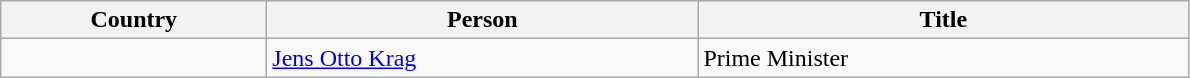<table class="wikitable">
<tr style="vertical-align: top;">
<th width="170">Country</th>
<th width="280">Person</th>
<th width="320">Title</th>
</tr>
<tr style="vertical-align: top;">
<td></td>
<td><a href='#'>Jens Otto Krag</a></td>
<td>Prime Minister</td>
</tr>
</table>
